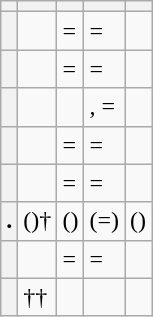<table class="wikitable">
<tr>
<th></th>
<th></th>
<th></th>
<th></th>
<th></th>
</tr>
<tr>
<th></th>
<td></td>
<td>=</td>
<td>=</td>
<td></td>
</tr>
<tr>
<th></th>
<td></td>
<td>=</td>
<td>=</td>
<td></td>
</tr>
<tr>
<th></th>
<td></td>
<td></td>
<td>, =</td>
<td></td>
</tr>
<tr>
<th></th>
<td></td>
<td>=</td>
<td>=</td>
<td></td>
</tr>
<tr>
<th></th>
<td></td>
<td>=</td>
<td>=</td>
<td></td>
</tr>
<tr>
<th>.</th>
<td>()†</td>
<td>()</td>
<td>(=)</td>
<td>()</td>
</tr>
<tr>
<th></th>
<td></td>
<td>=</td>
<td>=</td>
<td></td>
</tr>
<tr>
<th></th>
<td>††</td>
<td></td>
<td></td>
<td></td>
</tr>
</table>
